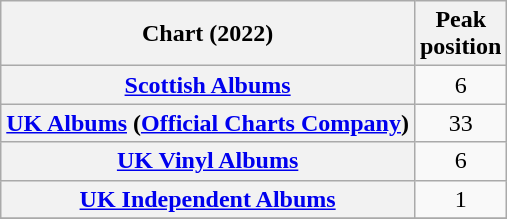<table class="wikitable sortable plainrowheaders" style="text-align:center">
<tr>
<th scope="col">Chart (2022)</th>
<th scope="col">Peak<br>position</th>
</tr>
<tr>
<th scope="row"><a href='#'>Scottish Albums</a></th>
<td>6</td>
</tr>
<tr>
<th scope="row"><a href='#'>UK Albums</a> (<a href='#'>Official Charts Company</a>)</th>
<td>33</td>
</tr>
<tr>
<th scope="row"><a href='#'>UK Vinyl Albums</a></th>
<td>6</td>
</tr>
<tr>
<th scope="row"><a href='#'>UK Independent Albums</a></th>
<td>1</td>
</tr>
<tr>
</tr>
</table>
